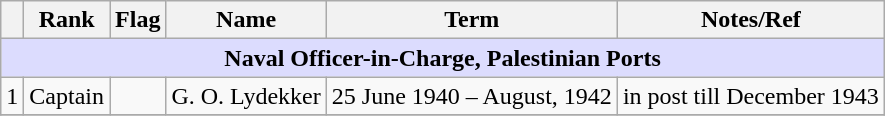<table class="wikitable">
<tr>
<th></th>
<th>Rank</th>
<th>Flag</th>
<th>Name</th>
<th>Term</th>
<th>Notes/Ref</th>
</tr>
<tr>
<td colspan="6" align="center" style="background:#dcdcfe;"><strong>Naval Officer-in-Charge, Palestinian Ports</strong></td>
</tr>
<tr>
<td>1</td>
<td>Captain</td>
<td></td>
<td>G. O. Lydekker</td>
<td>25 June 1940 – August, 1942</td>
<td>in post till December 1943</td>
</tr>
<tr>
</tr>
</table>
